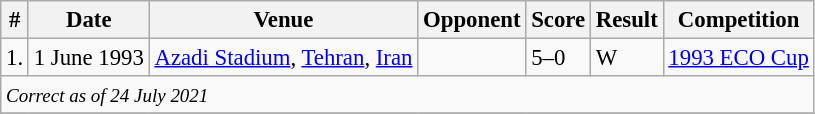<table class="wikitable" style="font-size:95%;">
<tr>
<th>#</th>
<th>Date</th>
<th>Venue</th>
<th>Opponent</th>
<th>Score</th>
<th>Result</th>
<th>Competition</th>
</tr>
<tr>
<td>1.</td>
<td>1 June 1993</td>
<td><a href='#'>Azadi Stadium</a>, <a href='#'>Tehran</a>, <a href='#'>Iran</a></td>
<td></td>
<td>5–0</td>
<td>W</td>
<td><a href='#'>1993 ECO Cup</a></td>
</tr>
<tr>
<td colspan=18><small><em>Correct as of 24 July 2021</em></small></td>
</tr>
<tr>
</tr>
</table>
